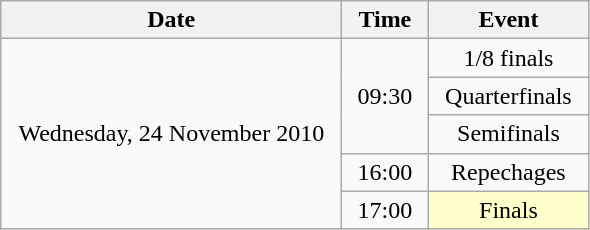<table class = "wikitable" style="text-align:center;">
<tr>
<th width=220>Date</th>
<th width=50>Time</th>
<th width=100>Event</th>
</tr>
<tr>
<td rowspan=5>Wednesday, 24 November 2010</td>
<td rowspan=3>09:30</td>
<td>1/8 finals</td>
</tr>
<tr>
<td>Quarterfinals</td>
</tr>
<tr>
<td>Semifinals</td>
</tr>
<tr>
<td>16:00</td>
<td>Repechages</td>
</tr>
<tr>
<td>17:00</td>
<td bgcolor=ffffcc>Finals</td>
</tr>
</table>
